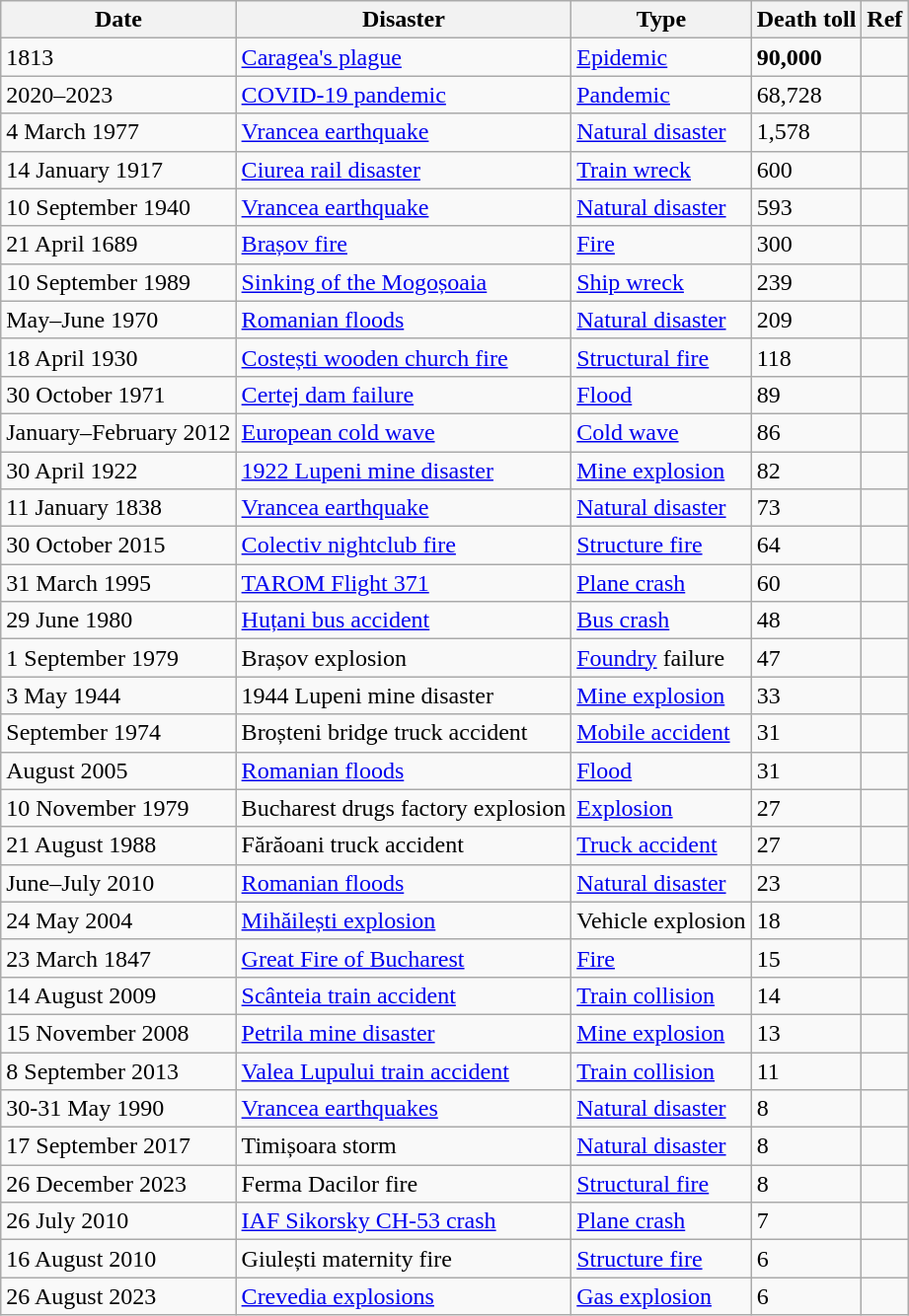<table class="wikitable">
<tr>
<th>Date</th>
<th>Disaster</th>
<th>Type</th>
<th>Death toll</th>
<th>Ref</th>
</tr>
<tr>
<td>1813</td>
<td><a href='#'>Caragea's plague</a></td>
<td><a href='#'>Epidemic</a></td>
<td><strong>90,000</strong></td>
<td></td>
</tr>
<tr>
<td>2020–2023</td>
<td><a href='#'>COVID-19 pandemic</a></td>
<td><a href='#'>Pandemic</a></td>
<td>68,728</td>
<td></td>
</tr>
<tr>
<td>4 March 1977</td>
<td><a href='#'>Vrancea earthquake</a></td>
<td><a href='#'>Natural disaster</a></td>
<td>1,578</td>
<td></td>
</tr>
<tr>
<td>14 January 1917</td>
<td><a href='#'>Ciurea rail disaster</a></td>
<td><a href='#'>Train wreck</a></td>
<td>600</td>
<td></td>
</tr>
<tr>
<td>10 September 1940</td>
<td><a href='#'>Vrancea earthquake</a></td>
<td><a href='#'>Natural disaster</a></td>
<td>593</td>
<td></td>
</tr>
<tr>
<td>21 April 1689</td>
<td><a href='#'>Brașov fire</a></td>
<td><a href='#'>Fire</a></td>
<td>300</td>
<td></td>
</tr>
<tr>
<td>10 September 1989</td>
<td><a href='#'>Sinking of the Mogoșoaia</a></td>
<td><a href='#'>Ship wreck</a></td>
<td>239</td>
<td></td>
</tr>
<tr>
<td>May–June 1970</td>
<td><a href='#'>Romanian floods</a></td>
<td><a href='#'>Natural disaster</a></td>
<td>209</td>
<td></td>
</tr>
<tr>
<td>18 April 1930</td>
<td><a href='#'>Costești wooden church fire</a></td>
<td><a href='#'>Structural fire</a></td>
<td>118</td>
<td></td>
</tr>
<tr>
<td>30 October 1971</td>
<td><a href='#'>Certej dam failure</a></td>
<td><a href='#'>Flood</a></td>
<td>89</td>
<td></td>
</tr>
<tr>
<td>January–February 2012</td>
<td><a href='#'>European cold wave</a></td>
<td><a href='#'>Cold wave</a></td>
<td>86</td>
<td></td>
</tr>
<tr>
<td>30 April 1922</td>
<td><a href='#'>1922 Lupeni mine disaster</a></td>
<td><a href='#'>Mine explosion</a></td>
<td>82</td>
<td></td>
</tr>
<tr>
<td>11 January 1838</td>
<td><a href='#'>Vrancea earthquake</a></td>
<td><a href='#'>Natural disaster</a></td>
<td>73</td>
<td></td>
</tr>
<tr>
<td>30 October 2015</td>
<td><a href='#'>Colectiv nightclub fire</a></td>
<td><a href='#'>Structure fire</a></td>
<td>64</td>
<td></td>
</tr>
<tr>
<td>31 March 1995</td>
<td><a href='#'>TAROM Flight 371</a></td>
<td><a href='#'>Plane crash</a></td>
<td>60</td>
<td></td>
</tr>
<tr>
<td>29 June 1980</td>
<td><a href='#'>Huțani bus accident</a></td>
<td><a href='#'>Bus crash</a></td>
<td>48</td>
<td></td>
</tr>
<tr>
<td>1 September  1979</td>
<td>Brașov explosion</td>
<td><a href='#'>Foundry</a> failure</td>
<td>47</td>
<td></td>
</tr>
<tr>
<td>3 May 1944</td>
<td>1944 Lupeni mine disaster</td>
<td><a href='#'>Mine explosion</a></td>
<td>33</td>
<td></td>
</tr>
<tr>
<td>September 1974</td>
<td>Broșteni bridge truck accident</td>
<td><a href='#'>Mobile accident</a></td>
<td>31</td>
<td></td>
</tr>
<tr>
<td>August 2005</td>
<td><a href='#'>Romanian floods</a></td>
<td><a href='#'>Flood</a></td>
<td>31</td>
<td></td>
</tr>
<tr>
<td>10 November 1979</td>
<td>Bucharest drugs factory explosion</td>
<td><a href='#'>Explosion</a></td>
<td>27</td>
<td></td>
</tr>
<tr>
<td>21 August 1988</td>
<td>Fărăoani truck accident</td>
<td><a href='#'>Truck accident</a></td>
<td>27</td>
<td></td>
</tr>
<tr>
<td>June–July 2010</td>
<td><a href='#'>Romanian floods</a></td>
<td><a href='#'>Natural disaster</a></td>
<td>23</td>
<td></td>
</tr>
<tr>
<td>24 May 2004</td>
<td><a href='#'>Mihăilești explosion</a></td>
<td>Vehicle explosion</td>
<td>18</td>
<td></td>
</tr>
<tr>
<td>23 March 1847</td>
<td><a href='#'>Great Fire of Bucharest</a></td>
<td><a href='#'>Fire</a></td>
<td>15</td>
<td></td>
</tr>
<tr>
<td>14 August 2009</td>
<td><a href='#'>Scânteia train accident</a></td>
<td><a href='#'>Train collision</a></td>
<td>14</td>
<td></td>
</tr>
<tr>
<td>15 November 2008</td>
<td><a href='#'>Petrila mine disaster</a></td>
<td><a href='#'>Mine explosion</a></td>
<td>13</td>
<td></td>
</tr>
<tr>
<td>8 September 2013</td>
<td><a href='#'>Valea Lupului train accident</a></td>
<td><a href='#'>Train collision</a></td>
<td>11</td>
<td></td>
</tr>
<tr>
<td>30-31 May 1990</td>
<td><a href='#'>Vrancea earthquakes</a></td>
<td><a href='#'>Natural disaster</a></td>
<td>8</td>
<td></td>
</tr>
<tr>
<td>17 September 2017</td>
<td>Timișoara storm</td>
<td><a href='#'>Natural disaster</a></td>
<td>8</td>
<td></td>
</tr>
<tr>
<td>26 December 2023</td>
<td>Ferma Dacilor fire</td>
<td><a href='#'>Structural fire</a></td>
<td>8</td>
<td></td>
</tr>
<tr>
<td>26 July 2010</td>
<td><a href='#'>IAF Sikorsky CH-53 crash</a></td>
<td><a href='#'>Plane crash</a></td>
<td>7</td>
<td></td>
</tr>
<tr>
<td>16 August 2010</td>
<td>Giulești maternity fire</td>
<td><a href='#'>Structure fire</a></td>
<td>6</td>
<td></td>
</tr>
<tr>
<td>26 August 2023</td>
<td><a href='#'>Crevedia explosions</a></td>
<td><a href='#'>Gas explosion</a></td>
<td>6</td>
<td></td>
</tr>
</table>
